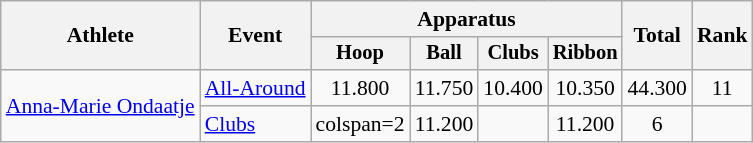<table class=wikitable style="font-size:90%">
<tr>
<th rowspan=2>Athlete</th>
<th rowspan=2>Event</th>
<th colspan=4>Apparatus</th>
<th rowspan=2>Total</th>
<th rowspan=2>Rank</th>
</tr>
<tr style="font-size:95%;">
<th>Hoop</th>
<th>Ball</th>
<th>Clubs</th>
<th>Ribbon</th>
</tr>
<tr align=center>
<td align=left rowspan=2><a href='#'>Anna-Marie Ondaatje</a></td>
<td align=left><a href='#'>All-Around</a></td>
<td>11.800</td>
<td>11.750</td>
<td>10.400</td>
<td>10.350</td>
<td>44.300</td>
<td>11</td>
</tr>
<tr align=center>
<td align=left><a href='#'>Clubs</a></td>
<td>colspan=2 </td>
<td>11.200</td>
<td></td>
<td>11.200</td>
<td>6</td>
</tr>
</table>
